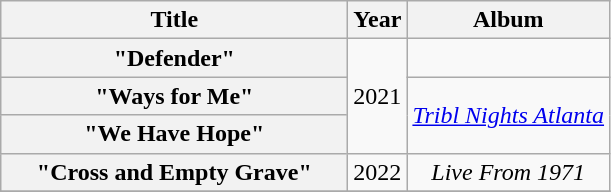<table class="wikitable plainrowheaders" style="text-align:center;">
<tr>
<th scope="col" style="width:14em;">Title</th>
<th scope="col">Year</th>
<th scope="col">Album</th>
</tr>
<tr>
<th scope="row">"Defender" <br></th>
<td rowspan="3">2021</td>
<td></td>
</tr>
<tr>
<th scope="row">"Ways for Me" <br></th>
<td rowspan="2"><em><a href='#'>Tribl Nights Atlanta</a></em></td>
</tr>
<tr>
<th scope="row">"We Have Hope" <br></th>
</tr>
<tr>
<th scope="row">"Cross and Empty Grave" <br></th>
<td>2022</td>
<td><em>Live From 1971</em></td>
</tr>
<tr>
</tr>
</table>
